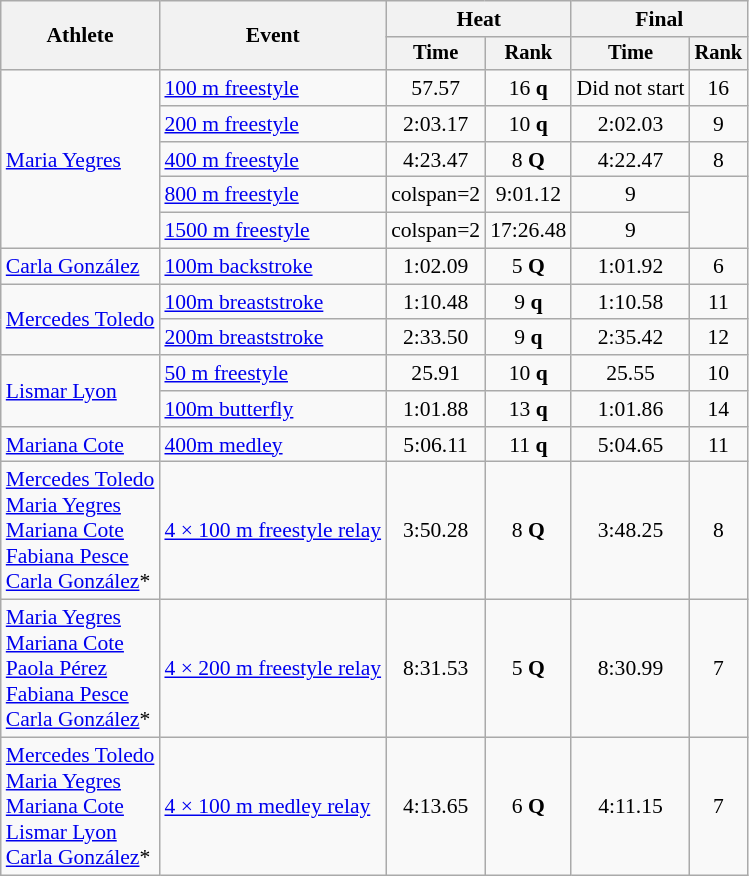<table class=wikitable style=font-size:90%;text-align:center>
<tr>
<th rowspan=2>Athlete</th>
<th rowspan=2>Event</th>
<th colspan=2>Heat</th>
<th colspan=2>Final</th>
</tr>
<tr style=font-size:95%>
<th>Time</th>
<th>Rank</th>
<th>Time</th>
<th>Rank</th>
</tr>
<tr>
<td align=left rowspan=5><a href='#'>Maria Yegres</a></td>
<td align=left><a href='#'>100 m freestyle</a></td>
<td>57.57</td>
<td>16 <strong>q</strong></td>
<td>Did not start</td>
<td>16</td>
</tr>
<tr>
<td align=left><a href='#'>200 m freestyle</a></td>
<td>2:03.17</td>
<td>10 <strong>q</strong></td>
<td>2:02.03</td>
<td>9</td>
</tr>
<tr>
<td align=left><a href='#'>400 m freestyle</a></td>
<td>4:23.47</td>
<td>8 <strong>Q</strong></td>
<td>4:22.47</td>
<td>8</td>
</tr>
<tr>
<td align=left><a href='#'>800 m freestyle</a></td>
<td>colspan=2 </td>
<td>9:01.12</td>
<td>9</td>
</tr>
<tr>
<td align=left><a href='#'>1500 m freestyle</a></td>
<td>colspan=2 </td>
<td>17:26.48</td>
<td>9</td>
</tr>
<tr>
<td align=left><a href='#'>Carla González</a></td>
<td align=left><a href='#'>100m backstroke</a></td>
<td>1:02.09</td>
<td>5 <strong>Q</strong></td>
<td>1:01.92</td>
<td>6</td>
</tr>
<tr>
<td align=left rowspan=2><a href='#'>Mercedes Toledo</a></td>
<td align=left><a href='#'>100m breaststroke</a></td>
<td>1:10.48</td>
<td>9 <strong>q</strong></td>
<td>1:10.58</td>
<td>11</td>
</tr>
<tr>
<td align=left><a href='#'>200m breaststroke</a></td>
<td>2:33.50</td>
<td>9 <strong>q</strong></td>
<td>2:35.42</td>
<td>12</td>
</tr>
<tr>
<td align=left rowspan=2><a href='#'>Lismar Lyon</a></td>
<td align=left><a href='#'>50 m freestyle</a></td>
<td>25.91</td>
<td>10 <strong>q</strong></td>
<td>25.55</td>
<td>10</td>
</tr>
<tr>
<td align=left><a href='#'>100m butterfly</a></td>
<td>1:01.88</td>
<td>13 <strong>q</strong></td>
<td>1:01.86</td>
<td>14</td>
</tr>
<tr>
<td align=left><a href='#'>Mariana Cote</a></td>
<td align=left><a href='#'>400m medley</a></td>
<td>5:06.11</td>
<td>11 <strong>q</strong></td>
<td>5:04.65</td>
<td>11</td>
</tr>
<tr>
<td align=left><a href='#'>Mercedes Toledo</a><br><a href='#'>Maria Yegres</a><br><a href='#'>Mariana Cote</a><br><a href='#'>Fabiana Pesce</a><br><a href='#'>Carla González</a>*</td>
<td align=left><a href='#'>4 × 100 m freestyle relay</a></td>
<td>3:50.28</td>
<td>8 <strong>Q</strong></td>
<td>3:48.25</td>
<td>8</td>
</tr>
<tr>
<td align=left><a href='#'>Maria Yegres</a><br><a href='#'>Mariana Cote</a><br><a href='#'>Paola Pérez</a><br><a href='#'>Fabiana Pesce</a><br><a href='#'>Carla González</a>*</td>
<td align=left><a href='#'>4 × 200 m freestyle relay</a></td>
<td>8:31.53</td>
<td>5 <strong>Q</strong></td>
<td>8:30.99</td>
<td>7</td>
</tr>
<tr>
<td align=left><a href='#'>Mercedes Toledo</a><br><a href='#'>Maria Yegres</a><br><a href='#'>Mariana Cote</a><br><a href='#'>Lismar Lyon</a><br><a href='#'>Carla González</a>*</td>
<td align=left><a href='#'>4 × 100 m medley relay</a></td>
<td>4:13.65</td>
<td>6 <strong>Q</strong></td>
<td>4:11.15</td>
<td>7</td>
</tr>
</table>
